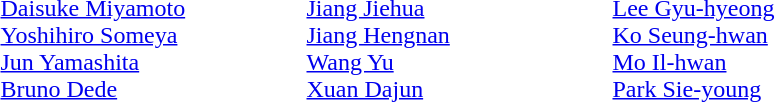<table>
<tr>
<td width=200 valign=top><em></em><br><a href='#'>Daisuke Miyamoto</a><br><a href='#'>Yoshihiro Someya</a><br><a href='#'>Jun Yamashita</a><br><a href='#'>Bruno Dede</a></td>
<td width=200 valign=top><em></em><br><a href='#'>Jiang Jiehua</a><br><a href='#'>Jiang Hengnan</a><br><a href='#'>Wang Yu</a><br><a href='#'>Xuan Dajun</a></td>
<td width=200 valign=top><em></em><br><a href='#'>Lee Gyu-hyeong</a><br><a href='#'>Ko Seung-hwan</a><br><a href='#'>Mo Il-hwan</a><br><a href='#'>Park Sie-young</a></td>
</tr>
</table>
